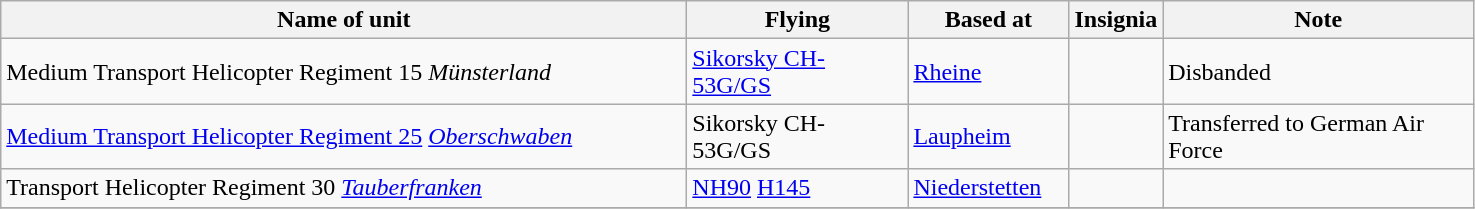<table class="wikitable">
<tr>
<th width="450">Name of unit</th>
<th width="140">Flying</th>
<th width="100">Based at</th>
<th width="50">Insignia</th>
<th width="200">Note</th>
</tr>
<tr>
<td>Medium Transport Helicopter Regiment 15 <em>Münsterland</em></td>
<td><a href='#'>Sikorsky CH-53G/GS</a></td>
<td><a href='#'>Rheine</a></td>
<td></td>
<td>Disbanded</td>
</tr>
<tr>
<td><a href='#'>Medium Transport Helicopter Regiment 25</a> <em><a href='#'>Oberschwaben</a></em></td>
<td>Sikorsky CH-53G/GS</td>
<td><a href='#'>Laupheim</a></td>
<td></td>
<td>Transferred to German Air Force</td>
</tr>
<tr>
<td>Transport Helicopter Regiment 30 <em><a href='#'>Tauberfranken</a></em></td>
<td><a href='#'>NH90</a> <a href='#'>H145</a></td>
<td><a href='#'>Niederstetten</a></td>
<td></td>
<td></td>
</tr>
<tr>
</tr>
</table>
